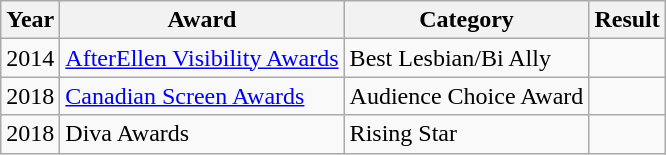<table class="wikitable sortable">
<tr>
<th>Year</th>
<th>Award</th>
<th>Category</th>
<th>Result</th>
</tr>
<tr>
<td>2014</td>
<td><a href='#'>AfterEllen Visibility Awards</a></td>
<td>Best Lesbian/Bi Ally</td>
<td></td>
</tr>
<tr>
<td>2018</td>
<td><a href='#'>Canadian Screen Awards</a></td>
<td>Audience Choice Award</td>
<td></td>
</tr>
<tr>
<td>2018</td>
<td>Diva Awards</td>
<td>Rising Star</td>
<td></td>
</tr>
</table>
